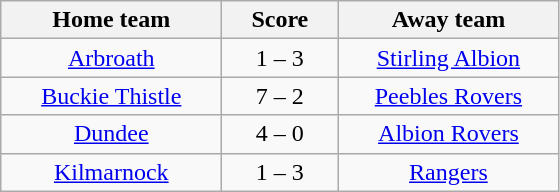<table class="wikitable" style="text-align: center">
<tr>
<th width=140>Home team</th>
<th width=70>Score</th>
<th width=140>Away team</th>
</tr>
<tr>
<td><a href='#'>Arbroath</a></td>
<td>1 – 3</td>
<td><a href='#'>Stirling Albion</a></td>
</tr>
<tr>
<td><a href='#'>Buckie Thistle</a></td>
<td>7 – 2</td>
<td><a href='#'>Peebles Rovers</a></td>
</tr>
<tr>
<td><a href='#'>Dundee</a></td>
<td>4 – 0</td>
<td><a href='#'>Albion Rovers</a></td>
</tr>
<tr>
<td><a href='#'>Kilmarnock</a></td>
<td>1 – 3</td>
<td><a href='#'>Rangers</a></td>
</tr>
</table>
